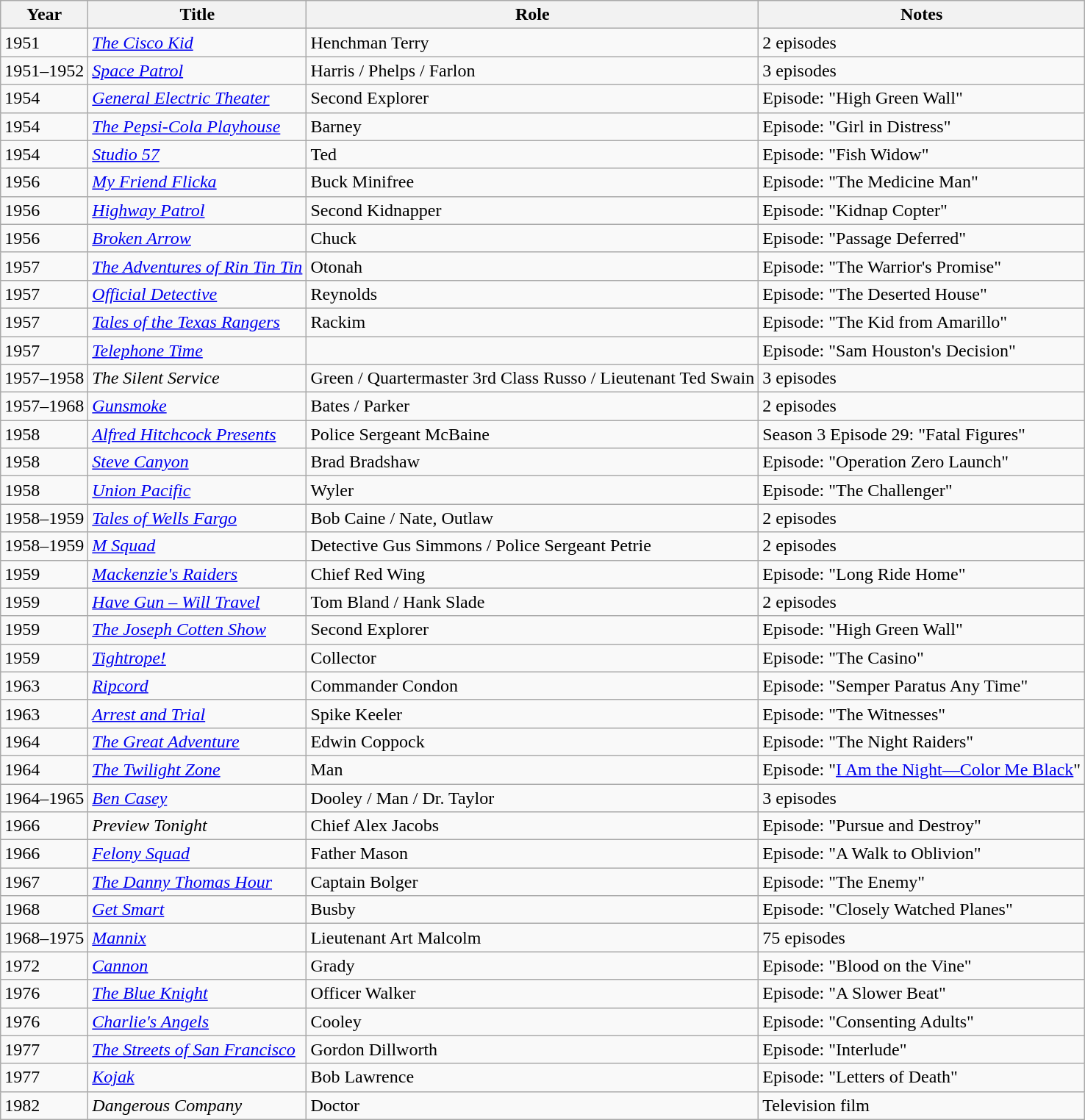<table class="wikitable sortable">
<tr>
<th>Year</th>
<th>Title</th>
<th>Role</th>
<th class="unsortable">Notes</th>
</tr>
<tr>
<td>1951</td>
<td><em><a href='#'>The Cisco Kid</a></em></td>
<td>Henchman Terry</td>
<td>2 episodes</td>
</tr>
<tr>
<td>1951–1952</td>
<td><em><a href='#'>Space Patrol</a></em></td>
<td>Harris / Phelps / Farlon</td>
<td>3 episodes</td>
</tr>
<tr>
<td>1954</td>
<td><em><a href='#'>General Electric Theater</a></em></td>
<td>Second Explorer</td>
<td>Episode: "High Green Wall"</td>
</tr>
<tr>
<td>1954</td>
<td><em><a href='#'>The Pepsi-Cola Playhouse</a></em></td>
<td>Barney</td>
<td>Episode: "Girl in Distress"</td>
</tr>
<tr>
<td>1954</td>
<td><em><a href='#'>Studio 57</a></em></td>
<td>Ted</td>
<td>Episode: "Fish Widow"</td>
</tr>
<tr>
<td>1956</td>
<td><em><a href='#'>My Friend Flicka</a></em></td>
<td>Buck Minifree</td>
<td>Episode: "The Medicine Man"</td>
</tr>
<tr>
<td>1956</td>
<td><em><a href='#'>Highway Patrol</a></em></td>
<td>Second Kidnapper</td>
<td>Episode: "Kidnap Copter"</td>
</tr>
<tr>
<td>1956</td>
<td><em><a href='#'>Broken Arrow</a></em></td>
<td>Chuck</td>
<td>Episode: "Passage Deferred"</td>
</tr>
<tr>
<td>1957</td>
<td><em><a href='#'>The Adventures of Rin Tin Tin</a></em></td>
<td>Otonah</td>
<td>Episode: "The Warrior's Promise"</td>
</tr>
<tr>
<td>1957</td>
<td><em><a href='#'>Official Detective</a></em></td>
<td>Reynolds</td>
<td>Episode: "The Deserted House"</td>
</tr>
<tr>
<td>1957</td>
<td><em><a href='#'>Tales of the Texas Rangers</a></em></td>
<td>Rackim</td>
<td>Episode: "The Kid from Amarillo"</td>
</tr>
<tr>
<td>1957</td>
<td><em><a href='#'>Telephone Time</a></em></td>
<td></td>
<td>Episode: "Sam Houston's Decision"</td>
</tr>
<tr>
<td>1957–1958</td>
<td><em>The Silent Service</em></td>
<td>Green / Quartermaster 3rd Class Russo / Lieutenant Ted Swain</td>
<td>3 episodes</td>
</tr>
<tr>
<td>1957–1968</td>
<td><em><a href='#'>Gunsmoke</a></em></td>
<td>Bates / Parker</td>
<td>2 episodes</td>
</tr>
<tr>
<td>1958</td>
<td><em><a href='#'>Alfred Hitchcock Presents</a></em></td>
<td>Police Sergeant McBaine</td>
<td>Season 3 Episode 29: "Fatal Figures"</td>
</tr>
<tr>
<td>1958</td>
<td><em><a href='#'>Steve Canyon</a></em></td>
<td>Brad Bradshaw</td>
<td>Episode: "Operation Zero Launch"</td>
</tr>
<tr>
<td>1958</td>
<td><em><a href='#'>Union Pacific</a></em></td>
<td>Wyler</td>
<td>Episode: "The Challenger"</td>
</tr>
<tr>
<td>1958–1959</td>
<td><em><a href='#'>Tales of Wells Fargo</a></em></td>
<td>Bob Caine / Nate, Outlaw</td>
<td>2 episodes</td>
</tr>
<tr>
<td>1958–1959</td>
<td><em><a href='#'>M Squad</a></em></td>
<td>Detective Gus Simmons / Police Sergeant Petrie</td>
<td>2 episodes</td>
</tr>
<tr>
<td>1959</td>
<td><em><a href='#'>Mackenzie's Raiders</a></em></td>
<td>Chief Red Wing</td>
<td>Episode: "Long Ride Home"</td>
</tr>
<tr>
<td>1959</td>
<td><em><a href='#'>Have Gun – Will Travel</a></em></td>
<td>Tom Bland / Hank Slade</td>
<td>2 episodes</td>
</tr>
<tr>
<td>1959</td>
<td><em><a href='#'>The Joseph Cotten Show</a></em></td>
<td>Second Explorer</td>
<td>Episode: "High Green Wall"</td>
</tr>
<tr>
<td>1959</td>
<td><em><a href='#'>Tightrope!</a></em></td>
<td>Collector</td>
<td>Episode: "The Casino"</td>
</tr>
<tr>
<td>1963</td>
<td><em><a href='#'>Ripcord</a></em></td>
<td>Commander Condon</td>
<td>Episode: "Semper Paratus Any Time"</td>
</tr>
<tr>
<td>1963</td>
<td><em><a href='#'>Arrest and Trial</a></em></td>
<td>Spike Keeler</td>
<td>Episode: "The Witnesses"</td>
</tr>
<tr>
<td>1964</td>
<td><em><a href='#'>The Great Adventure</a></em></td>
<td>Edwin Coppock</td>
<td>Episode: "The Night Raiders"</td>
</tr>
<tr>
<td>1964</td>
<td><em><a href='#'>The Twilight Zone</a></em></td>
<td>Man</td>
<td>Episode: "<a href='#'>I Am the Night—Color Me Black</a>"</td>
</tr>
<tr>
<td>1964–1965</td>
<td><em><a href='#'>Ben Casey</a></em></td>
<td>Dooley / Man / Dr. Taylor</td>
<td>3 episodes</td>
</tr>
<tr>
<td>1966</td>
<td><em>Preview Tonight</em></td>
<td>Chief Alex Jacobs</td>
<td>Episode: "Pursue and Destroy"</td>
</tr>
<tr>
<td>1966</td>
<td><em><a href='#'>Felony Squad</a></em></td>
<td>Father Mason</td>
<td>Episode: "A Walk to Oblivion"</td>
</tr>
<tr>
<td>1967</td>
<td><em><a href='#'>The Danny Thomas Hour</a></em></td>
<td>Captain Bolger</td>
<td>Episode: "The Enemy"</td>
</tr>
<tr>
<td>1968</td>
<td><em><a href='#'>Get Smart</a></em></td>
<td>Busby</td>
<td>Episode: "Closely Watched Planes"</td>
</tr>
<tr>
<td>1968–1975</td>
<td><em><a href='#'>Mannix</a></em></td>
<td>Lieutenant Art Malcolm</td>
<td>75 episodes</td>
</tr>
<tr>
<td>1972</td>
<td><em><a href='#'>Cannon</a></em></td>
<td>Grady</td>
<td>Episode: "Blood on the Vine"</td>
</tr>
<tr>
<td>1976</td>
<td><em><a href='#'>The Blue Knight</a></em></td>
<td>Officer Walker</td>
<td>Episode: "A Slower Beat"</td>
</tr>
<tr>
<td>1976</td>
<td><em><a href='#'>Charlie's Angels</a></em></td>
<td>Cooley</td>
<td>Episode: "Consenting Adults"</td>
</tr>
<tr>
<td>1977</td>
<td><em><a href='#'>The Streets of San Francisco</a></em></td>
<td>Gordon Dillworth</td>
<td>Episode: "Interlude"</td>
</tr>
<tr>
<td>1977</td>
<td><em><a href='#'>Kojak</a></em></td>
<td>Bob Lawrence</td>
<td>Episode: "Letters of Death"</td>
</tr>
<tr>
<td>1982</td>
<td><em>Dangerous Company</em></td>
<td>Doctor</td>
<td>Television film</td>
</tr>
</table>
